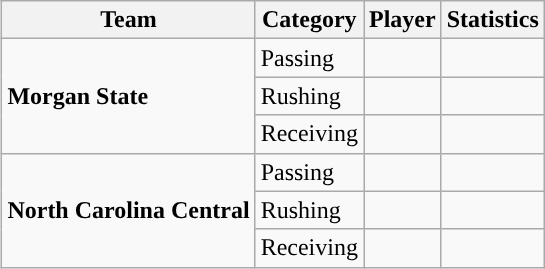<table class="wikitable" style="float: right;">
<tr>
<th>Team</th>
<th>Category</th>
<th>Player</th>
<th>Statistics</th>
</tr>
<tr>
<td rowspan=3><strong>Morgan State</strong></td>
<td>Passing</td>
<td></td>
<td></td>
</tr>
<tr>
<td>Rushing</td>
<td></td>
<td></td>
</tr>
<tr>
<td>Receiving</td>
<td></td>
<td></td>
</tr>
<tr>
<td rowspan=3><strong>North Carolina Central</strong></td>
<td>Passing</td>
<td></td>
<td></td>
</tr>
<tr>
<td>Rushing</td>
<td></td>
<td></td>
</tr>
<tr>
<td>Receiving</td>
<td></td>
<td></td>
</tr>
</table>
